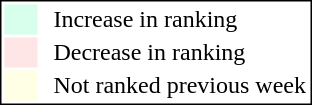<table style="border:1px solid black; float:right;">
<tr>
<td style="background:#D8FFEB; width:20px;"></td>
<td> </td>
<td>Increase in ranking</td>
</tr>
<tr>
<td style="background:#FFE6E6; width:20px;"></td>
<td> </td>
<td>Decrease in ranking</td>
</tr>
<tr>
<td style="background:#FFFFE6; width:20px;"></td>
<td> </td>
<td>Not ranked previous week</td>
</tr>
</table>
